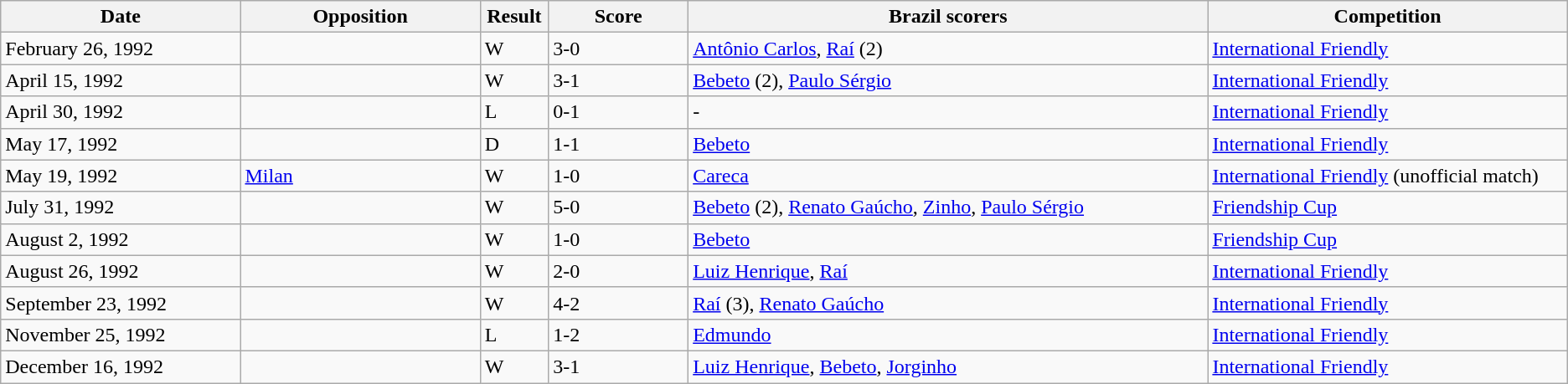<table class="wikitable" style="text-align: left;">
<tr>
<th width=12%>Date</th>
<th width=12%>Opposition</th>
<th width=1%>Result</th>
<th width=7%>Score</th>
<th width=26%>Brazil scorers</th>
<th width=18%>Competition</th>
</tr>
<tr>
<td>February 26, 1992</td>
<td></td>
<td>W</td>
<td>3-0</td>
<td><a href='#'>Antônio Carlos</a>, <a href='#'>Raí</a> (2)</td>
<td><a href='#'>International Friendly</a></td>
</tr>
<tr>
<td>April 15, 1992</td>
<td></td>
<td>W</td>
<td>3-1</td>
<td><a href='#'>Bebeto</a> (2), <a href='#'>Paulo Sérgio</a></td>
<td><a href='#'>International Friendly</a></td>
</tr>
<tr>
<td>April 30, 1992</td>
<td></td>
<td>L</td>
<td>0-1</td>
<td>-</td>
<td><a href='#'>International Friendly</a></td>
</tr>
<tr>
<td>May 17, 1992</td>
<td></td>
<td>D</td>
<td>1-1</td>
<td><a href='#'>Bebeto</a></td>
<td><a href='#'>International Friendly</a></td>
</tr>
<tr>
<td>May 19, 1992</td>
<td> <a href='#'>Milan</a></td>
<td>W</td>
<td>1-0</td>
<td><a href='#'>Careca</a></td>
<td><a href='#'>International Friendly</a> (unofficial match)</td>
</tr>
<tr>
<td>July 31, 1992</td>
<td></td>
<td>W</td>
<td>5-0</td>
<td><a href='#'>Bebeto</a> (2), <a href='#'>Renato Gaúcho</a>, <a href='#'>Zinho</a>, <a href='#'>Paulo Sérgio</a></td>
<td><a href='#'>Friendship Cup</a></td>
</tr>
<tr>
<td>August 2, 1992</td>
<td></td>
<td>W</td>
<td>1-0</td>
<td><a href='#'>Bebeto</a></td>
<td><a href='#'>Friendship Cup</a></td>
</tr>
<tr>
<td>August 26, 1992</td>
<td></td>
<td>W</td>
<td>2-0</td>
<td><a href='#'>Luiz Henrique</a>, <a href='#'>Raí</a></td>
<td><a href='#'>International Friendly</a></td>
</tr>
<tr>
<td>September 23, 1992</td>
<td></td>
<td>W</td>
<td>4-2</td>
<td><a href='#'>Raí</a> (3), <a href='#'>Renato Gaúcho</a></td>
<td><a href='#'>International Friendly</a></td>
</tr>
<tr>
<td>November 25, 1992</td>
<td></td>
<td>L</td>
<td>1-2</td>
<td><a href='#'>Edmundo</a></td>
<td><a href='#'>International Friendly</a></td>
</tr>
<tr>
<td>December 16, 1992</td>
<td></td>
<td>W</td>
<td>3-1</td>
<td><a href='#'>Luiz Henrique</a>, <a href='#'>Bebeto</a>, <a href='#'>Jorginho</a></td>
<td><a href='#'>International Friendly</a></td>
</tr>
</table>
